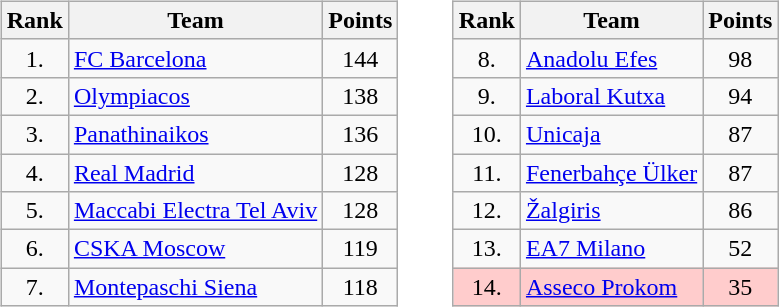<table>
<tr style="vertical-align: top;">
<td><br><table class="wikitable" style="text-align:center">
<tr>
<th>Rank</th>
<th>Team</th>
<th>Points</th>
</tr>
<tr>
<td>1.</td>
<td style="text-align:left;"> <a href='#'>FC Barcelona</a></td>
<td>144</td>
</tr>
<tr>
<td>2.</td>
<td style="text-align:left;"> <a href='#'>Olympiacos</a></td>
<td>138</td>
</tr>
<tr>
<td>3.</td>
<td style="text-align:left;"> <a href='#'>Panathinaikos</a></td>
<td>136</td>
</tr>
<tr>
<td>4.</td>
<td style="text-align:left;"> <a href='#'>Real Madrid</a></td>
<td>128</td>
</tr>
<tr>
<td>5.</td>
<td style="text-align:left;"> <a href='#'>Maccabi Electra Tel Aviv</a></td>
<td>128</td>
</tr>
<tr>
<td>6.</td>
<td style="text-align:left;"> <a href='#'>CSKA Moscow</a></td>
<td>119</td>
</tr>
<tr>
<td>7.</td>
<td style="text-align:left;"> <a href='#'>Montepaschi Siena</a></td>
<td>118</td>
</tr>
</table>
</td>
<td>   </td>
<td><br><table class="wikitable" style="text-align:center">
<tr>
<th>Rank</th>
<th>Team</th>
<th>Points</th>
</tr>
<tr>
<td>8.</td>
<td style="text-align:left;"> <a href='#'>Anadolu Efes</a></td>
<td>98</td>
</tr>
<tr>
<td>9.</td>
<td style="text-align:left;"> <a href='#'>Laboral Kutxa</a></td>
<td>94</td>
</tr>
<tr>
<td>10.</td>
<td style="text-align:left;"> <a href='#'>Unicaja</a></td>
<td>87</td>
</tr>
<tr>
<td>11.</td>
<td style="text-align:left;"> <a href='#'>Fenerbahçe Ülker</a></td>
<td>87</td>
</tr>
<tr>
<td>12.</td>
<td style="text-align:left;"> <a href='#'>Žalgiris</a></td>
<td>86</td>
</tr>
<tr>
<td>13.</td>
<td style="text-align:left;"> <a href='#'>EA7 Milano</a></td>
<td>52</td>
</tr>
<tr style="background:#fcc;">
<td>14.</td>
<td style="text-align:left;"> <a href='#'>Asseco Prokom</a></td>
<td>35</td>
</tr>
</table>
</td>
</tr>
</table>
